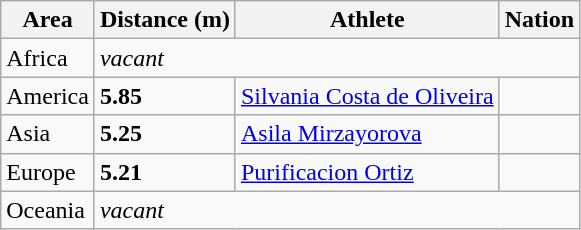<table class="wikitable">
<tr>
<th>Area</th>
<th>Distance (m)</th>
<th>Athlete</th>
<th>Nation</th>
</tr>
<tr>
<td>Africa</td>
<td colspan="3"><em>vacant</em></td>
</tr>
<tr>
<td>America</td>
<td><strong>5.85</strong></td>
<td><a href='#'>Silvania Costa de  Oliveira</a></td>
<td></td>
</tr>
<tr>
<td>Asia</td>
<td><strong>5.25</strong></td>
<td><a href='#'>Asila Mirzayorova</a></td>
<td></td>
</tr>
<tr>
<td>Europe</td>
<td><strong>5.21</strong></td>
<td><a href='#'>Purificacion Ortiz</a></td>
<td></td>
</tr>
<tr>
<td>Oceania</td>
<td colspan="3"><em>vacant</em></td>
</tr>
</table>
